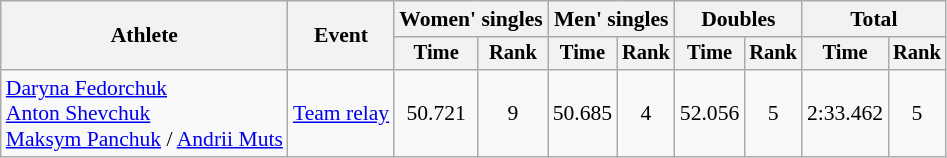<table class="wikitable" style="font-size:90%">
<tr>
<th rowspan="2">Athlete</th>
<th rowspan="2">Event</th>
<th colspan="2">Women' singles</th>
<th colspan="2">Men' singles</th>
<th colspan="2">Doubles</th>
<th colspan="2">Total</th>
</tr>
<tr style="font-size:95%">
<th>Time</th>
<th>Rank</th>
<th>Time</th>
<th>Rank</th>
<th>Time</th>
<th>Rank</th>
<th>Time</th>
<th>Rank</th>
</tr>
<tr align="center">
<td align="left"><a href='#'>Daryna Fedorchuk</a><br><a href='#'>Anton Shevchuk</a><br><a href='#'>Maksym Panchuk</a> / <a href='#'>Andrii Muts</a></td>
<td align="left"><a href='#'>Team relay</a></td>
<td>50.721</td>
<td>9</td>
<td>50.685</td>
<td>4</td>
<td>52.056</td>
<td>5</td>
<td>2:33.462</td>
<td>5</td>
</tr>
</table>
